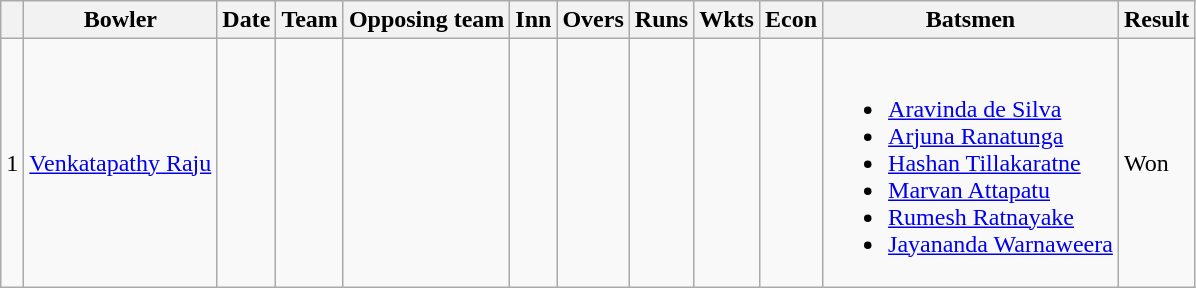<table class="wikitable sortable">
<tr>
<th scope="col"></th>
<th scope="col">Bowler</th>
<th scope="col">Date</th>
<th scope="col">Team</th>
<th scope="col">Opposing team</th>
<th scope="col">Inn</th>
<th scope="col">Overs</th>
<th scope="col">Runs</th>
<th scope="col">Wkts</th>
<th scope="col">Econ</th>
<th scope="col" class="unsortable">Batsmen</th>
<th scope="col">Result</th>
</tr>
<tr>
<td scope="row">1</td>
<td><a href='#'>Venkatapathy Raju</a></td>
<td></td>
<td></td>
<td></td>
<td></td>
<td></td>
<td></td>
<td></td>
<td></td>
<td align=left><br><ul><li><a href='#'>Aravinda de Silva</a></li><li><a href='#'>Arjuna Ranatunga</a></li><li><a href='#'>Hashan Tillakaratne</a></li><li><a href='#'>Marvan Attapatu</a></li><li><a href='#'>Rumesh Ratnayake</a></li><li><a href='#'>Jayananda Warnaweera</a></li></ul></td>
<td>Won</td>
</tr>
</table>
